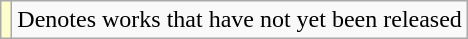<table class="wikitable">
<tr>
<td style="background:#FFFFCC;"></td>
<td>Denotes works that have not yet been released</td>
</tr>
</table>
